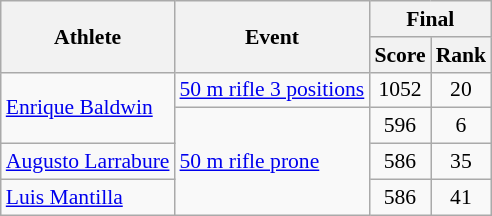<table class="wikitable" border="1" style="font-size:90%">
<tr>
<th rowspan=2>Athlete</th>
<th rowspan=2>Event</th>
<th colspan=2>Final</th>
</tr>
<tr>
<th>Score</th>
<th>Rank</th>
</tr>
<tr>
<td rowspan=2><a href='#'>Enrique Baldwin</a></td>
<td><a href='#'>50 m rifle 3 positions</a></td>
<td align=center>1052</td>
<td align=center>20</td>
</tr>
<tr>
<td rowspan=3><a href='#'>50 m rifle prone</a></td>
<td align=center>596</td>
<td align=center>6</td>
</tr>
<tr>
<td><a href='#'>Augusto Larrabure</a></td>
<td align=center>586</td>
<td align=center>35</td>
</tr>
<tr>
<td><a href='#'>Luis Mantilla</a></td>
<td align=center>586</td>
<td align=center>41</td>
</tr>
</table>
